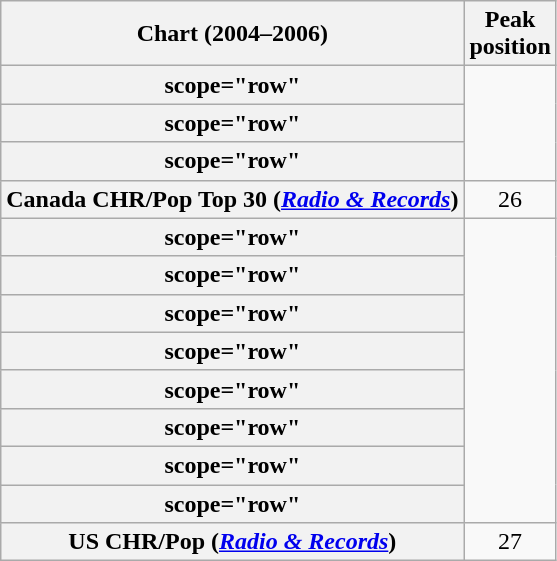<table class="wikitable sortable plainrowheaders" style="text-align:center">
<tr>
<th>Chart (2004–2006)</th>
<th>Peak<br>position</th>
</tr>
<tr>
<th>scope="row"</th>
</tr>
<tr>
<th>scope="row"</th>
</tr>
<tr>
<th>scope="row"</th>
</tr>
<tr>
<th scope="row">Canada CHR/Pop Top 30 (<em><a href='#'>Radio & Records</a></em>)</th>
<td>26</td>
</tr>
<tr>
<th>scope="row"</th>
</tr>
<tr>
<th>scope="row"</th>
</tr>
<tr>
<th>scope="row"</th>
</tr>
<tr>
<th>scope="row"</th>
</tr>
<tr>
<th>scope="row"</th>
</tr>
<tr>
<th>scope="row"</th>
</tr>
<tr>
<th>scope="row"</th>
</tr>
<tr>
<th>scope="row"</th>
</tr>
<tr>
<th scope="row">US CHR/Pop (<em><a href='#'>Radio & Records</a></em>)</th>
<td>27</td>
</tr>
</table>
